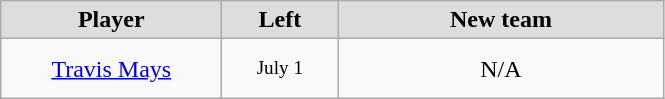<table class="wikitable" style="text-align: center">
<tr align="center"  bgcolor="#dddddd">
<td style="width:140px"><strong>Player</strong></td>
<td style="width:70px"><strong>Left</strong></td>
<td style="width:210px"><strong>New team</strong></td>
</tr>
<tr style="height:40px">
<td><a href='#'>Travis Mays</a></td>
<td style="font-size: 80%">July 1</td>
<td>N/A</td>
</tr>
</table>
